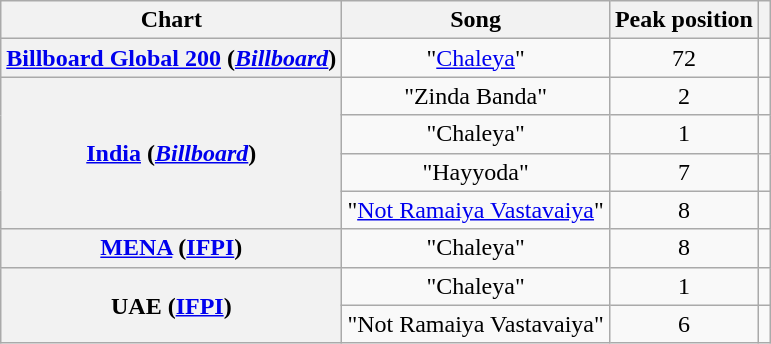<table class="wikitable plainrowheaders sortable" style="text-align:center;">
<tr>
<th>Chart</th>
<th>Song</th>
<th>Peak position</th>
<th></th>
</tr>
<tr>
<th scope="row"><a href='#'>Billboard Global 200</a> (<em><a href='#'>Billboard</a></em>)</th>
<td>"<a href='#'>Chaleya</a>"</td>
<td>72</td>
<td></td>
</tr>
<tr>
<th scope="row"; rowspan="4"><a href='#'>India</a> (<em><a href='#'>Billboard</a></em>)</th>
<td>"Zinda Banda"</td>
<td>2</td>
<td></td>
</tr>
<tr>
<td>"Chaleya"</td>
<td>1</td>
<td></td>
</tr>
<tr>
<td>"Hayyoda"</td>
<td>7</td>
<td></td>
</tr>
<tr>
<td>"<a href='#'>Not Ramaiya Vastavaiya</a>"</td>
<td>8</td>
<td></td>
</tr>
<tr>
<th scope="row"><a href='#'>MENA</a> (<a href='#'>IFPI</a>)</th>
<td>"Chaleya"</td>
<td>8</td>
<td></td>
</tr>
<tr>
<th scope="row"; rowspan="2">UAE (<a href='#'>IFPI</a>)</th>
<td>"Chaleya"</td>
<td>1</td>
<td></td>
</tr>
<tr>
<td>"Not Ramaiya Vastavaiya"</td>
<td>6</td>
<td></td>
</tr>
</table>
